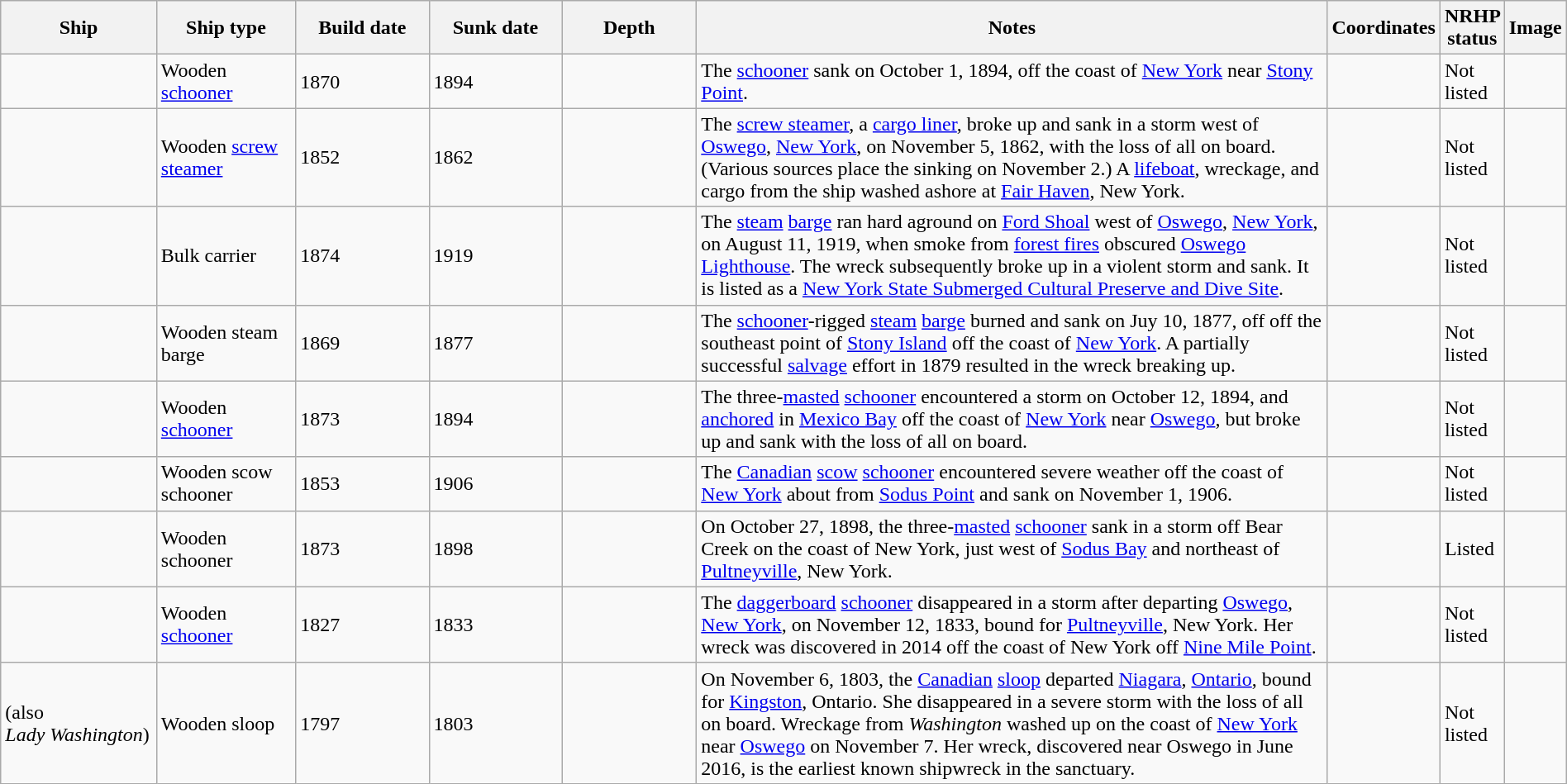<table class="wikitable sortable" | style = "width:100%">
<tr>
<th style="width:10%">Ship</th>
<th style="width:10%">Ship type</th>
<th style="width:10%">Build date</th>
<th style="width:10%">Sunk date</th>
<th style="width:10%">Depth</th>
<th style="width:60%">Notes</th>
<th style="width:10%">Coordinates</th>
<th style="width:10%">NRHP status</th>
<th style="width:10%">Image</th>
</tr>
<tr>
<td></td>
<td>Wooden <a href='#'>schooner</a></td>
<td>1870</td>
<td>1894</td>
<td></td>
<td>The <a href='#'>schooner</a> sank on October 1, 1894, off the coast of <a href='#'>New York</a> near <a href='#'>Stony Point</a>.</td>
<td></td>
<td>Not listed</td>
<td></td>
</tr>
<tr>
<td></td>
<td>Wooden <a href='#'>screw steamer</a></td>
<td>1852</td>
<td>1862</td>
<td></td>
<td>The <a href='#'>screw steamer</a>, a <a href='#'>cargo liner</a>, broke up and sank in a storm west of <a href='#'>Oswego</a>, <a href='#'>New York</a>, on November 5, 1862, with the loss of all on board. (Various sources place the sinking on November 2.) A <a href='#'>lifeboat</a>, wreckage, and cargo from the ship washed ashore at <a href='#'>Fair Haven</a>, New York.</td>
<td></td>
<td>Not listed</td>
<td></td>
</tr>
<tr>
<td></td>
<td>Bulk carrier</td>
<td>1874</td>
<td>1919</td>
<td></td>
<td>The <a href='#'>steam</a> <a href='#'>barge</a> ran hard aground on <a href='#'>Ford Shoal</a>  west of <a href='#'>Oswego</a>, <a href='#'>New York</a>, on August 11, 1919, when smoke from <a href='#'>forest fires</a> obscured <a href='#'>Oswego Lighthouse</a>. The wreck subsequently broke up in a violent storm and sank. It is listed as a <a href='#'>New York State Submerged Cultural Preserve and Dive Site</a>.</td>
<td></td>
<td>Not listed</td>
<td></td>
</tr>
<tr>
<td></td>
<td>Wooden steam barge</td>
<td>1869</td>
<td>1877</td>
<td></td>
<td>The <a href='#'>schooner</a>-rigged <a href='#'>steam</a> <a href='#'>barge</a> burned and sank on Juy 10, 1877, off off the southeast point of <a href='#'>Stony Island</a> off the coast of <a href='#'>New York</a>. A partially successful <a href='#'>salvage</a> effort in 1879 resulted in the wreck breaking up.</td>
<td></td>
<td>Not listed</td>
<td></td>
</tr>
<tr>
<td></td>
<td>Wooden <a href='#'>schooner</a></td>
<td>1873</td>
<td>1894</td>
<td></td>
<td>The three-<a href='#'>masted</a> <a href='#'>schooner</a> encountered a storm on October 12, 1894, and <a href='#'>anchored</a> in <a href='#'>Mexico Bay</a> off the coast of <a href='#'>New York</a> near <a href='#'>Oswego</a>, but broke up and sank with the loss of all on board.</td>
<td></td>
<td>Not listed</td>
<td></td>
</tr>
<tr>
<td></td>
<td>Wooden scow schooner</td>
<td>1853</td>
<td>1906</td>
<td></td>
<td>The <a href='#'>Canadian</a> <a href='#'>scow</a> <a href='#'>schooner</a> encountered severe weather off the coast of <a href='#'>New York</a> about  from <a href='#'>Sodus Point</a> and sank on November 1, 1906.</td>
<td></td>
<td>Not listed</td>
<td></td>
</tr>
<tr>
<td></td>
<td>Wooden schooner</td>
<td>1873</td>
<td>1898</td>
<td></td>
<td>On October 27, 1898, the  three-<a href='#'>masted</a> <a href='#'>schooner</a> sank in a storm off Bear Creek on the coast of New York, just west of <a href='#'>Sodus Bay</a> and northeast of <a href='#'>Pultneyville</a>, New York.</td>
<td></td>
<td>Listed</td>
<td></td>
</tr>
<tr>
<td></td>
<td>Wooden <a href='#'>schooner</a></td>
<td>1827</td>
<td>1833</td>
<td></td>
<td>The <a href='#'>daggerboard</a> <a href='#'>schooner</a> disappeared in a storm after departing <a href='#'>Oswego</a>, <a href='#'>New York</a>, on November 12, 1833, bound for <a href='#'>Pultneyville</a>, New York. Her wreck was discovered in 2014 off the coast of New York off <a href='#'>Nine Mile Point</a>.</td>
<td></td>
<td>Not listed</td>
<td></td>
</tr>
<tr>
<td> (also <em>Lady Washington</em>)</td>
<td>Wooden sloop</td>
<td>1797</td>
<td>1803</td>
<td></td>
<td>On November 6, 1803, the <a href='#'>Canadian</a> <a href='#'>sloop</a> departed <a href='#'>Niagara</a>, <a href='#'>Ontario</a>, bound for <a href='#'>Kingston</a>, Ontario. She disappeared in a severe storm with the loss of all on board. Wreckage from <em>Washington</em> washed up on the coast of <a href='#'>New York</a> near <a href='#'>Oswego</a> on November 7. Her wreck, discovered near Oswego in June 2016, is the earliest known shipwreck in the sanctuary.</td>
<td></td>
<td>Not listed</td>
<td></td>
</tr>
</table>
